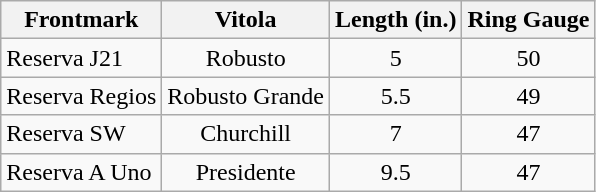<table class="wikitable">
<tr>
<th>Frontmark</th>
<th>Vitola</th>
<th>Length (in.)</th>
<th>Ring Gauge</th>
</tr>
<tr>
<td>Reserva J21</td>
<td align="center">Robusto</td>
<td align="center">5</td>
<td align="center">50</td>
</tr>
<tr>
<td>Reserva Regios</td>
<td align="center">Robusto Grande</td>
<td align="center">5.5</td>
<td align="center">49</td>
</tr>
<tr>
<td>Reserva SW</td>
<td align="center">Churchill</td>
<td align="center">7</td>
<td align="center">47</td>
</tr>
<tr>
<td>Reserva A Uno</td>
<td align="center">Presidente</td>
<td align="center">9.5</td>
<td align="center">47</td>
</tr>
</table>
